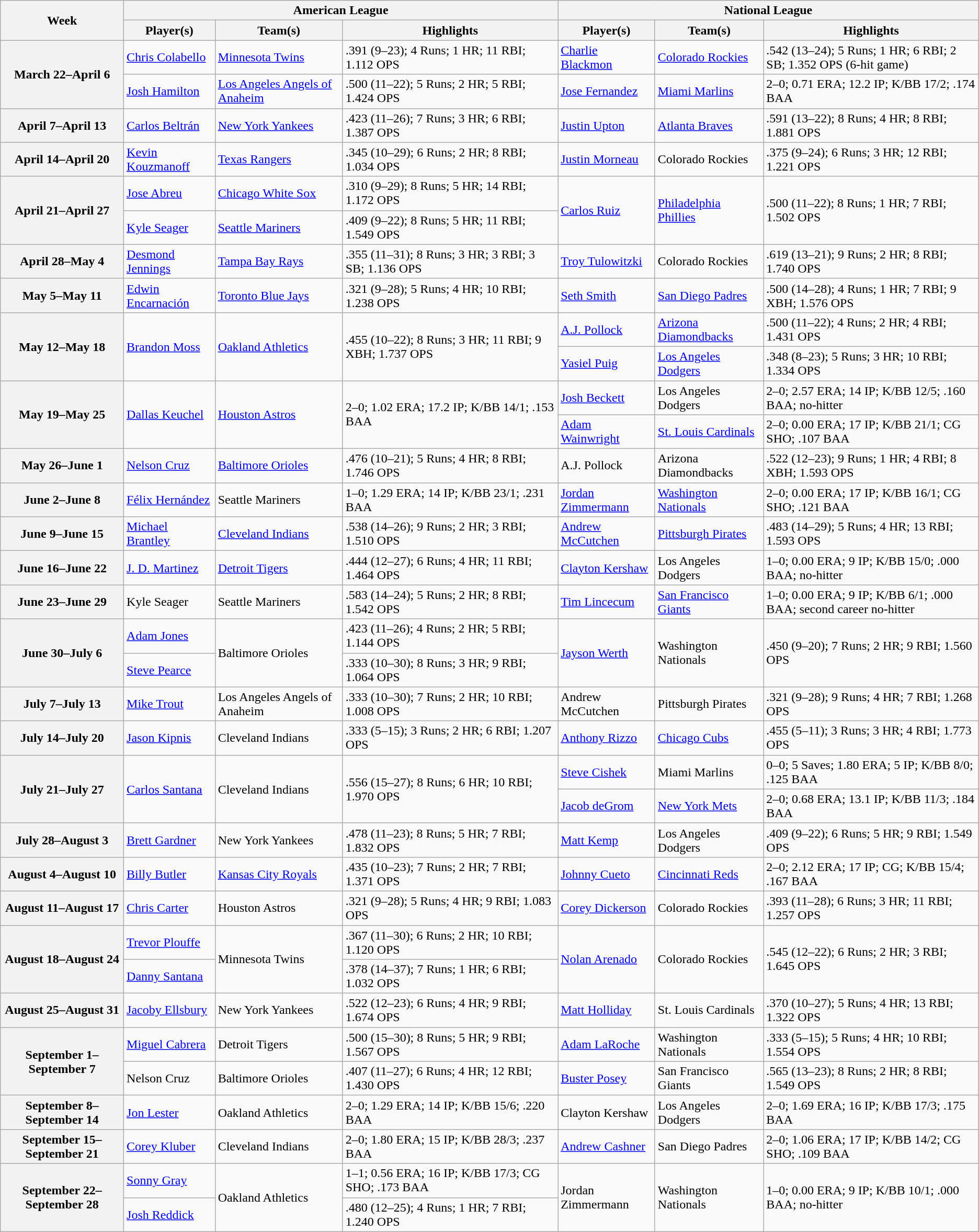<table class="wikitable plainrowheaders">
<tr>
<th rowspan=2>Week</th>
<th colspan=3>American League</th>
<th colspan=3>National League</th>
</tr>
<tr>
<th>Player(s)</th>
<th>Team(s)</th>
<th width=22%>Highlights</th>
<th>Player(s)</th>
<th>Team(s)</th>
<th width=22%>Highlights</th>
</tr>
<tr>
<th scope="row" rowspan="2">March 22–April 6</th>
<td><a href='#'>Chris Colabello</a></td>
<td><a href='#'>Minnesota Twins</a></td>
<td>.391 (9–23); 4 Runs; 1 HR; 11 RBI; 1.112 OPS</td>
<td><a href='#'>Charlie Blackmon</a></td>
<td><a href='#'>Colorado Rockies</a></td>
<td>.542 (13–24); 5 Runs; 1 HR; 6 RBI; 2 SB; 1.352 OPS (6-hit game)</td>
</tr>
<tr>
<td><a href='#'>Josh Hamilton</a></td>
<td><a href='#'>Los Angeles Angels of Anaheim</a></td>
<td>.500 (11–22); 5 Runs; 2 HR; 5 RBI; 1.424 OPS</td>
<td><a href='#'>Jose Fernandez</a></td>
<td><a href='#'>Miami Marlins</a></td>
<td>2–0; 0.71 ERA; 12.2 IP; K/BB 17/2; .174 BAA</td>
</tr>
<tr>
<th scope="row">April 7–April 13</th>
<td><a href='#'>Carlos Beltrán</a></td>
<td><a href='#'>New York Yankees</a></td>
<td>.423 (11–26); 7 Runs; 3 HR; 6 RBI; 1.387 OPS</td>
<td><a href='#'>Justin Upton</a></td>
<td><a href='#'>Atlanta Braves</a></td>
<td>.591 (13–22); 8 Runs; 4 HR; 8 RBI; 1.881 OPS</td>
</tr>
<tr>
<th scope="row">April 14–April 20</th>
<td><a href='#'>Kevin Kouzmanoff</a></td>
<td><a href='#'>Texas Rangers</a></td>
<td>.345 (10–29); 6 Runs; 2 HR; 8 RBI; 1.034 OPS</td>
<td><a href='#'>Justin Morneau</a></td>
<td>Colorado Rockies</td>
<td>.375 (9–24); 6 Runs; 3 HR; 12 RBI; 1.221 OPS</td>
</tr>
<tr>
<th rowspan="2" scope="row">April 21–April 27</th>
<td><a href='#'>Jose Abreu</a></td>
<td><a href='#'>Chicago White Sox</a></td>
<td>.310 (9–29); 8 Runs; 5 HR; 14 RBI; 1.172 OPS</td>
<td rowspan="2"><a href='#'>Carlos Ruiz</a></td>
<td rowspan="2"><a href='#'>Philadelphia Phillies</a></td>
<td rowspan="2">.500 (11–22); 8 Runs; 1 HR; 7 RBI; 1.502 OPS</td>
</tr>
<tr>
<td><a href='#'>Kyle Seager</a></td>
<td><a href='#'>Seattle Mariners</a></td>
<td>.409 (9–22); 8 Runs; 5 HR; 11 RBI; 1.549 OPS</td>
</tr>
<tr>
<th scope="row">April 28–May 4</th>
<td><a href='#'>Desmond Jennings</a></td>
<td><a href='#'>Tampa Bay Rays</a></td>
<td>.355 (11–31); 8 Runs; 3 HR; 3 RBI; 3 SB; 1.136 OPS</td>
<td><a href='#'>Troy Tulowitzki</a></td>
<td>Colorado Rockies</td>
<td>.619 (13–21); 9 Runs; 2 HR; 8 RBI; 1.740 OPS</td>
</tr>
<tr>
<th scope="row">May 5–May 11</th>
<td><a href='#'>Edwin Encarnación</a></td>
<td><a href='#'>Toronto Blue Jays</a></td>
<td>.321 (9–28); 5 Runs; 4 HR; 10 RBI; 1.238 OPS</td>
<td><a href='#'>Seth Smith</a></td>
<td><a href='#'>San Diego Padres</a></td>
<td>.500 (14–28); 4 Runs; 1 HR; 7 RBI; 9 XBH; 1.576 OPS</td>
</tr>
<tr>
<th rowspan="2" scope="row">May 12–May 18</th>
<td rowspan="2"><a href='#'>Brandon Moss</a></td>
<td rowspan="2"><a href='#'>Oakland Athletics</a></td>
<td rowspan="2">.455 (10–22); 8 Runs; 3 HR; 11 RBI; 9 XBH; 1.737 OPS</td>
<td><a href='#'>A.J. Pollock</a></td>
<td><a href='#'>Arizona Diamondbacks</a></td>
<td>.500 (11–22); 4 Runs; 2 HR; 4 RBI; 1.431 OPS</td>
</tr>
<tr>
<td><a href='#'>Yasiel Puig</a></td>
<td><a href='#'>Los Angeles Dodgers</a></td>
<td>.348 (8–23); 5 Runs; 3 HR; 10 RBI; 1.334 OPS</td>
</tr>
<tr>
<th rowspan="2" scope="row">May 19–May 25</th>
<td rowspan="2"><a href='#'>Dallas Keuchel</a></td>
<td rowspan="2"><a href='#'>Houston Astros</a></td>
<td rowspan="2">2–0; 1.02 ERA; 17.2 IP; K/BB 14/1; .153 BAA</td>
<td><a href='#'>Josh Beckett</a></td>
<td>Los Angeles Dodgers</td>
<td>2–0; 2.57 ERA; 14 IP; K/BB 12/5; .160 BAA; no-hitter</td>
</tr>
<tr>
<td><a href='#'>Adam Wainwright</a></td>
<td><a href='#'>St. Louis Cardinals</a></td>
<td>2–0; 0.00 ERA; 17 IP; K/BB 21/1; CG SHO; .107 BAA</td>
</tr>
<tr>
<th scope="row">May 26–June 1</th>
<td><a href='#'>Nelson Cruz</a></td>
<td><a href='#'>Baltimore Orioles</a></td>
<td>.476 (10–21); 5 Runs; 4 HR; 8 RBI; 1.746 OPS</td>
<td>A.J. Pollock</td>
<td>Arizona Diamondbacks</td>
<td>.522 (12–23); 9 Runs; 1 HR; 4 RBI; 8 XBH; 1.593 OPS</td>
</tr>
<tr>
<th scope="row">June 2–June 8</th>
<td><a href='#'>Félix Hernández</a></td>
<td>Seattle Mariners</td>
<td>1–0; 1.29 ERA; 14 IP; K/BB 23/1; .231 BAA</td>
<td><a href='#'>Jordan Zimmermann</a></td>
<td><a href='#'>Washington Nationals</a></td>
<td>2–0; 0.00 ERA; 17 IP; K/BB 16/1; CG SHO; .121 BAA</td>
</tr>
<tr>
<th scope="row">June 9–June 15</th>
<td><a href='#'>Michael Brantley</a></td>
<td><a href='#'>Cleveland Indians</a></td>
<td>.538 (14–26); 9 Runs; 2 HR; 3 RBI; 1.510 OPS</td>
<td><a href='#'>Andrew McCutchen</a></td>
<td><a href='#'>Pittsburgh Pirates</a></td>
<td>.483 (14–29); 5 Runs; 4 HR; 13 RBI; 1.593 OPS</td>
</tr>
<tr>
<th scope="row">June 16–June 22</th>
<td><a href='#'>J. D. Martinez</a></td>
<td><a href='#'>Detroit Tigers</a></td>
<td>.444 (12–27); 6 Runs; 4 HR; 11 RBI; 1.464 OPS</td>
<td><a href='#'>Clayton Kershaw</a></td>
<td>Los Angeles Dodgers</td>
<td>1–0; 0.00 ERA; 9 IP; K/BB 15/0; .000 BAA; no-hitter</td>
</tr>
<tr>
<th scope="row">June 23–June 29</th>
<td>Kyle Seager</td>
<td>Seattle Mariners</td>
<td>.583 (14–24); 5 Runs; 2 HR; 8 RBI; 1.542 OPS</td>
<td><a href='#'>Tim Lincecum</a></td>
<td><a href='#'>San Francisco Giants</a></td>
<td>1–0; 0.00 ERA; 9 IP; K/BB 6/1; .000 BAA; second career no-hitter</td>
</tr>
<tr>
<th rowspan="2" scope="row">June 30–July 6</th>
<td><a href='#'>Adam Jones</a></td>
<td rowspan="2">Baltimore Orioles</td>
<td>.423 (11–26); 4 Runs; 2 HR; 5 RBI; 1.144 OPS</td>
<td rowspan="2"><a href='#'>Jayson Werth</a></td>
<td rowspan="2">Washington Nationals</td>
<td rowspan="2">.450 (9–20); 7 Runs; 2 HR; 9 RBI; 1.560 OPS</td>
</tr>
<tr>
<td><a href='#'>Steve Pearce</a></td>
<td>.333 (10–30); 8 Runs; 3 HR; 9 RBI; 1.064 OPS</td>
</tr>
<tr>
<th scope="row">July 7–July 13</th>
<td><a href='#'>Mike Trout</a></td>
<td>Los Angeles Angels of Anaheim</td>
<td>.333 (10–30); 7 Runs; 2 HR; 10 RBI; 1.008 OPS</td>
<td>Andrew McCutchen</td>
<td>Pittsburgh Pirates</td>
<td>.321 (9–28); 9 Runs; 4 HR; 7 RBI; 1.268 OPS</td>
</tr>
<tr>
<th scope="row">July 14–July 20</th>
<td><a href='#'>Jason Kipnis</a></td>
<td>Cleveland Indians</td>
<td>.333 (5–15); 3 Runs; 2 HR; 6 RBI; 1.207 OPS</td>
<td><a href='#'>Anthony Rizzo</a></td>
<td><a href='#'>Chicago Cubs</a></td>
<td>.455 (5–11); 3 Runs; 3 HR; 4 RBI; 1.773 OPS</td>
</tr>
<tr>
<th rowspan="2" scope="row">July 21–July 27</th>
<td rowspan="2"><a href='#'>Carlos Santana</a></td>
<td rowspan="2">Cleveland Indians</td>
<td rowspan="2">.556 (15–27); 8 Runs; 6 HR; 10 RBI; 1.970 OPS</td>
<td><a href='#'>Steve Cishek</a></td>
<td>Miami Marlins</td>
<td>0–0; 5 Saves; 1.80 ERA; 5 IP; K/BB 8/0; .125 BAA</td>
</tr>
<tr>
<td><a href='#'>Jacob deGrom</a></td>
<td><a href='#'>New York Mets</a></td>
<td>2–0; 0.68 ERA; 13.1 IP; K/BB 11/3; .184 BAA</td>
</tr>
<tr>
<th scope="row">July 28–August 3</th>
<td><a href='#'>Brett Gardner</a></td>
<td>New York Yankees</td>
<td>.478 (11–23); 8 Runs; 5 HR; 7 RBI; 1.832 OPS</td>
<td><a href='#'>Matt Kemp</a></td>
<td>Los Angeles Dodgers</td>
<td>.409 (9–22); 6 Runs; 5 HR; 9 RBI; 1.549 OPS</td>
</tr>
<tr>
<th scope="row">August 4–August 10</th>
<td><a href='#'>Billy Butler</a></td>
<td><a href='#'>Kansas City Royals</a></td>
<td>.435 (10–23); 7 Runs; 2 HR; 7 RBI; 1.371 OPS</td>
<td><a href='#'>Johnny Cueto</a></td>
<td><a href='#'>Cincinnati Reds</a></td>
<td>2–0; 2.12 ERA; 17 IP; CG; K/BB 15/4; .167 BAA</td>
</tr>
<tr>
<th scope="row">August 11–August 17</th>
<td><a href='#'>Chris Carter</a></td>
<td>Houston Astros</td>
<td>.321 (9–28); 5 Runs; 4 HR; 9 RBI; 1.083 OPS</td>
<td><a href='#'>Corey Dickerson</a></td>
<td>Colorado Rockies</td>
<td>.393 (11–28); 6 Runs; 3 HR; 11 RBI; 1.257 OPS</td>
</tr>
<tr>
<th rowspan="2" scope="row">August 18–August 24</th>
<td><a href='#'>Trevor Plouffe</a></td>
<td rowspan="2">Minnesota Twins</td>
<td>.367 (11–30); 6 Runs; 2 HR; 10 RBI; 1.120 OPS</td>
<td rowspan="2"><a href='#'>Nolan Arenado</a></td>
<td rowspan="2">Colorado Rockies</td>
<td rowspan="2">.545 (12–22); 6 Runs; 2 HR; 3 RBI; 1.645 OPS</td>
</tr>
<tr>
<td><a href='#'>Danny Santana</a></td>
<td>.378 (14–37); 7 Runs; 1 HR; 6 RBI; 1.032 OPS</td>
</tr>
<tr>
<th scope="row">August 25–August 31</th>
<td><a href='#'>Jacoby Ellsbury</a></td>
<td>New York Yankees</td>
<td>.522 (12–23); 6 Runs; 4 HR; 9 RBI; 1.674 OPS</td>
<td><a href='#'>Matt Holliday</a></td>
<td>St. Louis Cardinals</td>
<td>.370 (10–27); 5 Runs; 4 HR; 13 RBI; 1.322 OPS</td>
</tr>
<tr>
<th rowspan="2" scope="row">September 1–September 7</th>
<td><a href='#'>Miguel Cabrera</a></td>
<td>Detroit Tigers</td>
<td>.500 (15–30); 8 Runs; 5 HR; 9 RBI; 1.567 OPS</td>
<td><a href='#'>Adam LaRoche</a></td>
<td>Washington Nationals</td>
<td>.333 (5–15); 5 Runs; 4 HR; 10 RBI; 1.554 OPS</td>
</tr>
<tr>
<td>Nelson Cruz</td>
<td>Baltimore Orioles</td>
<td>.407 (11–27); 6 Runs; 4 HR; 12 RBI; 1.430 OPS</td>
<td><a href='#'>Buster Posey</a></td>
<td>San Francisco Giants</td>
<td>.565 (13–23); 8 Runs; 2 HR; 8 RBI; 1.549 OPS</td>
</tr>
<tr>
<th scope="row">September 8–September 14</th>
<td><a href='#'>Jon Lester</a></td>
<td>Oakland Athletics</td>
<td>2–0; 1.29 ERA; 14 IP; K/BB 15/6; .220 BAA</td>
<td>Clayton Kershaw</td>
<td>Los Angeles Dodgers</td>
<td>2–0; 1.69 ERA; 16 IP; K/BB 17/3; .175 BAA</td>
</tr>
<tr>
<th scope="row">September 15–September 21</th>
<td><a href='#'>Corey Kluber</a></td>
<td>Cleveland Indians</td>
<td>2–0; 1.80 ERA; 15 IP; K/BB 28/3; .237 BAA</td>
<td><a href='#'>Andrew Cashner</a></td>
<td>San Diego Padres</td>
<td>2–0; 1.06 ERA; 17 IP; K/BB 14/2; CG SHO; .109 BAA</td>
</tr>
<tr>
<th rowspan="2" scope="row">September 22–September 28</th>
<td><a href='#'>Sonny Gray</a></td>
<td rowspan="2">Oakland Athletics</td>
<td>1–1; 0.56 ERA; 16 IP; K/BB 17/3; CG SHO; .173 BAA</td>
<td rowspan="2">Jordan Zimmermann</td>
<td rowspan="2">Washington Nationals</td>
<td rowspan="2">1–0; 0.00 ERA; 9 IP; K/BB 10/1; .000 BAA; no-hitter</td>
</tr>
<tr>
<td><a href='#'>Josh Reddick</a></td>
<td>.480 (12–25); 4 Runs; 1 HR; 7 RBI; 1.240 OPS</td>
</tr>
</table>
